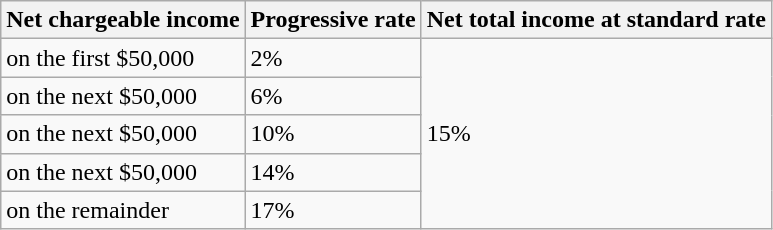<table class="wikitable">
<tr>
<th>Net chargeable income</th>
<th>Progressive rate</th>
<th>Net total income at standard rate</th>
</tr>
<tr>
<td>on the first $50,000</td>
<td>2%</td>
<td rowspan="5">15%</td>
</tr>
<tr>
<td>on the next $50,000</td>
<td>6%</td>
</tr>
<tr>
<td>on the next $50,000</td>
<td>10%</td>
</tr>
<tr>
<td>on the next $50,000</td>
<td>14%</td>
</tr>
<tr>
<td>on the remainder</td>
<td>17%</td>
</tr>
</table>
